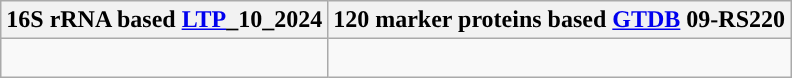<table class="wikitable">
<tr>
<th colspan=1>16S rRNA based <a href='#'>LTP</a>_10_2024</th>
<th colspan=1>120 marker proteins based <a href='#'>GTDB</a> 09-RS220</th>
</tr>
<tr>
<td style="vertical-align:top"><br></td>
<td><br></td>
</tr>
</table>
